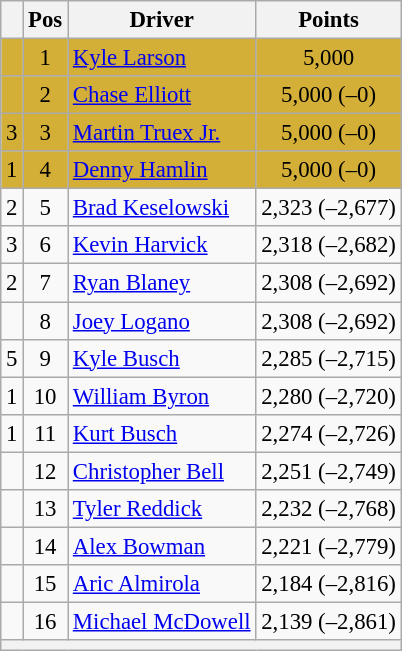<table class="wikitable" style="font-size: 95%">
<tr>
<th></th>
<th>Pos</th>
<th>Driver</th>
<th>Points</th>
</tr>
<tr style="background:#D4AF37;">
<td align="left"></td>
<td style="text-align:center;">1</td>
<td><a href='#'>Kyle Larson</a></td>
<td style="text-align:center;">5,000</td>
</tr>
<tr style="background:#D4AF37;">
<td align="left"></td>
<td style="text-align:center;">2</td>
<td><a href='#'>Chase Elliott</a></td>
<td style="text-align:center;">5,000 (–0)</td>
</tr>
<tr style="background:#D4AF37;">
<td align="left"> 3</td>
<td style="text-align:center;">3</td>
<td><a href='#'>Martin Truex Jr.</a></td>
<td style="text-align:center;">5,000 (–0)</td>
</tr>
<tr style="background:#D4AF37;">
<td align="left"> 1</td>
<td style="text-align:center;">4</td>
<td><a href='#'>Denny Hamlin</a></td>
<td style="text-align:center;">5,000 (–0)</td>
</tr>
<tr>
<td align="left"> 2</td>
<td style="text-align:center;">5</td>
<td><a href='#'>Brad Keselowski</a></td>
<td style="text-align:center;">2,323 (–2,677)</td>
</tr>
<tr>
<td align="left"> 3</td>
<td style="text-align:center;">6</td>
<td><a href='#'>Kevin Harvick</a></td>
<td style="text-align:center;">2,318 (–2,682)</td>
</tr>
<tr>
<td align="left"> 2</td>
<td style="text-align:center;">7</td>
<td><a href='#'>Ryan Blaney</a></td>
<td style="text-align:center;">2,308 (–2,692)</td>
</tr>
<tr>
<td align="left"></td>
<td style="text-align:center;">8</td>
<td><a href='#'>Joey Logano</a></td>
<td style="text-align:center;">2,308 (–2,692)</td>
</tr>
<tr>
<td align="left"> 5</td>
<td style="text-align:center;">9</td>
<td><a href='#'>Kyle Busch</a></td>
<td style="text-align:center;">2,285 (–2,715)</td>
</tr>
<tr>
<td align="left"> 1</td>
<td style="text-align:center;">10</td>
<td><a href='#'>William Byron</a></td>
<td style="text-align:center;">2,280 (–2,720)</td>
</tr>
<tr>
<td align="left"> 1</td>
<td style="text-align:center;">11</td>
<td><a href='#'>Kurt Busch</a></td>
<td style="text-align:center;">2,274 (–2,726)</td>
</tr>
<tr>
<td align="left"></td>
<td style="text-align:center;">12</td>
<td><a href='#'>Christopher Bell</a></td>
<td style="text-align:center;">2,251 (–2,749)</td>
</tr>
<tr>
<td align="left"></td>
<td style="text-align:center;">13</td>
<td><a href='#'>Tyler Reddick</a></td>
<td style="text-align:center;">2,232 (–2,768)</td>
</tr>
<tr>
<td align="left"></td>
<td style="text-align:center;">14</td>
<td><a href='#'>Alex Bowman</a></td>
<td style="text-align:center;">2,221 (–2,779)</td>
</tr>
<tr>
<td align="left"></td>
<td style="text-align:center;">15</td>
<td><a href='#'>Aric Almirola</a></td>
<td style="text-align:center;">2,184 (–2,816)</td>
</tr>
<tr>
<td align="left"></td>
<td style="text-align:center;">16</td>
<td><a href='#'>Michael McDowell</a></td>
<td style="text-align:center;">2,139 (–2,861)</td>
</tr>
<tr class="sortbottom">
<th colspan="9"></th>
</tr>
</table>
